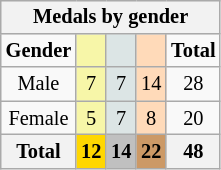<table class="wikitable" style="font-size:85%; float:left">
<tr style="background:#efefef;">
<th colspan=5><strong>Medals by gender</strong></th>
</tr>
<tr align=center>
<td><strong>Gender</strong></td>
<td style="background:#f7f6a8;"></td>
<td style="background:#dce5e5;"></td>
<td style="background:#ffdab9;"></td>
<td><strong>Total</strong></td>
</tr>
<tr align=center>
<td>Male</td>
<td style="background:#F7F6A8;">7</td>
<td style="background:#DCE5E5;">7</td>
<td style="background:#FFDAB9;">14</td>
<td>28</td>
</tr>
<tr align=center>
<td>Female</td>
<td style="background:#F7F6A8;">5</td>
<td style="background:#DCE5E5;">7</td>
<td style="background:#FFDAB9;">8</td>
<td>20</td>
</tr>
<tr align=center>
<th><strong>Total</strong></th>
<th style="background:gold;"><strong>12</strong></th>
<th style="background:silver;"><strong>14</strong></th>
<th style="background:#c96;"><strong>22</strong></th>
<th><strong>48</strong></th>
</tr>
</table>
